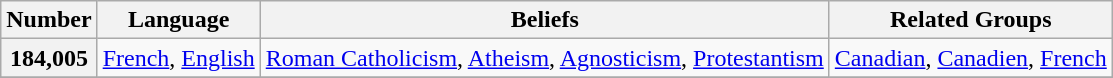<table class="wikitable">
<tr>
<th>Number</th>
<th>Language</th>
<th>Beliefs</th>
<th>Related Groups</th>
</tr>
<tr>
<th>184,005</th>
<td><a href='#'>French</a>, <a href='#'>English</a></td>
<td><a href='#'>Roman Catholicism</a>, <a href='#'>Atheism</a>, <a href='#'>Agnosticism</a>, <a href='#'>Protestantism</a></td>
<td><a href='#'>Canadian</a>, <a href='#'>Canadien</a>, <a href='#'>French</a></td>
</tr>
<tr>
</tr>
</table>
